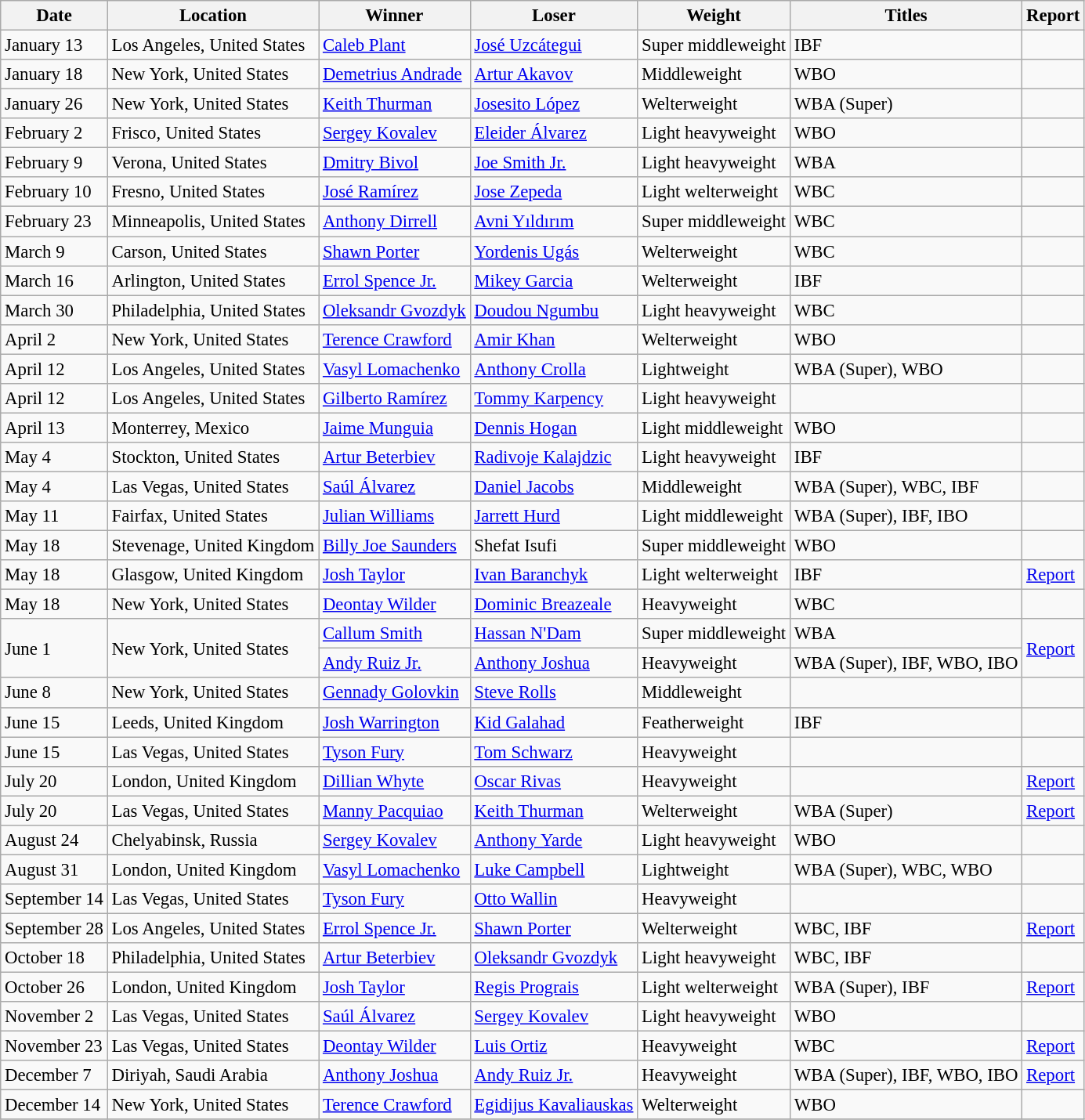<table class="wikitable" style="font-size: 95%">
<tr>
<th>Date</th>
<th>Location</th>
<th>Winner</th>
<th>Loser</th>
<th>Weight</th>
<th>Titles</th>
<th>Report</th>
</tr>
<tr>
<td>January 13</td>
<td>Los Angeles, United States</td>
<td><a href='#'>Caleb Plant</a></td>
<td><a href='#'>José Uzcátegui</a></td>
<td>Super middleweight</td>
<td>IBF</td>
<td></td>
</tr>
<tr>
<td>January 18</td>
<td>New York, United States</td>
<td><a href='#'>Demetrius Andrade</a></td>
<td><a href='#'>Artur Akavov</a></td>
<td>Middleweight</td>
<td>WBO</td>
<td></td>
</tr>
<tr>
<td>January 26</td>
<td>New York, United States</td>
<td><a href='#'>Keith Thurman</a></td>
<td><a href='#'>Josesito López</a></td>
<td>Welterweight</td>
<td>WBA (Super)</td>
<td></td>
</tr>
<tr>
<td>February 2</td>
<td>Frisco, United States</td>
<td><a href='#'>Sergey Kovalev</a></td>
<td><a href='#'>Eleider Álvarez</a></td>
<td>Light heavyweight</td>
<td>WBO</td>
<td></td>
</tr>
<tr>
<td>February 9</td>
<td>Verona, United States</td>
<td><a href='#'>Dmitry Bivol</a></td>
<td><a href='#'>Joe Smith Jr.</a></td>
<td>Light heavyweight</td>
<td>WBA</td>
<td></td>
</tr>
<tr>
<td>February 10</td>
<td>Fresno, United States</td>
<td><a href='#'>José Ramírez</a></td>
<td><a href='#'>Jose Zepeda</a></td>
<td>Light welterweight</td>
<td>WBC</td>
<td></td>
</tr>
<tr>
<td>February 23</td>
<td>Minneapolis, United States</td>
<td><a href='#'>Anthony Dirrell</a></td>
<td><a href='#'>Avni Yıldırım</a></td>
<td>Super middleweight</td>
<td>WBC</td>
<td></td>
</tr>
<tr>
<td>March 9</td>
<td>Carson, United States</td>
<td><a href='#'>Shawn Porter</a></td>
<td><a href='#'>Yordenis Ugás</a></td>
<td>Welterweight</td>
<td>WBC</td>
<td></td>
</tr>
<tr>
<td>March 16</td>
<td>Arlington, United States</td>
<td><a href='#'>Errol Spence Jr.</a></td>
<td><a href='#'>Mikey Garcia</a></td>
<td>Welterweight</td>
<td>IBF</td>
<td></td>
</tr>
<tr>
<td>March 30</td>
<td>Philadelphia, United States</td>
<td><a href='#'>Oleksandr Gvozdyk</a></td>
<td><a href='#'>Doudou Ngumbu</a></td>
<td>Light heavyweight</td>
<td>WBC</td>
<td></td>
</tr>
<tr>
<td>April 2</td>
<td>New York, United States</td>
<td><a href='#'>Terence Crawford</a></td>
<td><a href='#'>Amir Khan</a></td>
<td>Welterweight</td>
<td>WBO</td>
<td></td>
</tr>
<tr>
<td>April 12</td>
<td>Los Angeles, United States</td>
<td><a href='#'>Vasyl Lomachenko</a></td>
<td><a href='#'>Anthony Crolla</a></td>
<td>Lightweight</td>
<td>WBA (Super), WBO</td>
<td></td>
</tr>
<tr>
<td>April 12</td>
<td>Los Angeles, United States</td>
<td><a href='#'>Gilberto Ramírez</a></td>
<td><a href='#'>Tommy Karpency</a></td>
<td>Light heavyweight</td>
<td></td>
<td></td>
</tr>
<tr>
<td>April 13</td>
<td>Monterrey, Mexico</td>
<td><a href='#'>Jaime Munguia</a></td>
<td><a href='#'>Dennis Hogan</a></td>
<td>Light middleweight</td>
<td>WBO</td>
<td></td>
</tr>
<tr>
<td>May 4</td>
<td>Stockton, United States</td>
<td><a href='#'>Artur Beterbiev</a></td>
<td><a href='#'>Radivoje Kalajdzic</a></td>
<td>Light heavyweight</td>
<td>IBF</td>
<td></td>
</tr>
<tr>
<td>May 4</td>
<td>Las Vegas, United States</td>
<td><a href='#'>Saúl Álvarez</a></td>
<td><a href='#'>Daniel Jacobs</a></td>
<td>Middleweight</td>
<td>WBA (Super), WBC, IBF</td>
<td></td>
</tr>
<tr>
<td>May 11</td>
<td>Fairfax, United States</td>
<td><a href='#'>Julian Williams</a></td>
<td><a href='#'>Jarrett Hurd</a></td>
<td>Light middleweight</td>
<td>WBA (Super), IBF, IBO</td>
<td></td>
</tr>
<tr>
<td>May 18</td>
<td>Stevenage, United Kingdom</td>
<td><a href='#'>Billy Joe Saunders</a></td>
<td>Shefat Isufi</td>
<td>Super middleweight</td>
<td>WBO</td>
<td></td>
</tr>
<tr>
<td>May 18</td>
<td>Glasgow, United Kingdom</td>
<td><a href='#'>Josh Taylor</a></td>
<td><a href='#'>Ivan Baranchyk</a></td>
<td>Light welterweight</td>
<td>IBF</td>
<td><a href='#'>Report</a></td>
</tr>
<tr>
<td>May 18</td>
<td>New York, United States</td>
<td><a href='#'>Deontay Wilder</a></td>
<td><a href='#'>Dominic Breazeale</a></td>
<td>Heavyweight</td>
<td>WBC</td>
<td></td>
</tr>
<tr>
<td rowspan=2>June 1</td>
<td rowspan=2>New York, United States</td>
<td><a href='#'>Callum Smith</a></td>
<td><a href='#'>Hassan N'Dam</a></td>
<td>Super middleweight</td>
<td>WBA</td>
<td rowspan=2><a href='#'>Report</a></td>
</tr>
<tr>
<td><a href='#'>Andy Ruiz Jr.</a></td>
<td><a href='#'>Anthony Joshua</a></td>
<td>Heavyweight</td>
<td>WBA (Super), IBF, WBO, IBO</td>
</tr>
<tr>
<td>June 8</td>
<td>New York, United States</td>
<td><a href='#'>Gennady Golovkin</a></td>
<td><a href='#'>Steve Rolls</a></td>
<td>Middleweight</td>
<td></td>
<td></td>
</tr>
<tr>
<td>June 15</td>
<td>Leeds, United Kingdom</td>
<td><a href='#'>Josh Warrington</a></td>
<td><a href='#'>Kid Galahad</a></td>
<td>Featherweight</td>
<td>IBF</td>
<td></td>
</tr>
<tr>
<td>June 15</td>
<td>Las Vegas, United States</td>
<td><a href='#'>Tyson Fury</a></td>
<td><a href='#'>Tom Schwarz</a></td>
<td>Heavyweight</td>
<td></td>
<td></td>
</tr>
<tr>
<td>July 20</td>
<td>London, United Kingdom</td>
<td><a href='#'>Dillian Whyte</a></td>
<td><a href='#'>Oscar Rivas</a></td>
<td>Heavyweight</td>
<td></td>
<td><a href='#'>Report</a></td>
</tr>
<tr>
<td>July 20</td>
<td>Las Vegas, United States</td>
<td><a href='#'>Manny Pacquiao</a></td>
<td><a href='#'>Keith Thurman</a></td>
<td>Welterweight</td>
<td>WBA (Super)</td>
<td><a href='#'>Report</a></td>
</tr>
<tr>
<td>August 24</td>
<td>Chelyabinsk, Russia</td>
<td><a href='#'>Sergey Kovalev</a></td>
<td><a href='#'>Anthony Yarde</a></td>
<td>Light heavyweight</td>
<td>WBO</td>
<td></td>
</tr>
<tr>
<td>August 31</td>
<td>London, United Kingdom</td>
<td><a href='#'>Vasyl Lomachenko</a></td>
<td><a href='#'>Luke Campbell</a></td>
<td>Lightweight</td>
<td>WBA (Super), WBC, WBO</td>
<td></td>
</tr>
<tr>
<td>September 14</td>
<td>Las Vegas, United States</td>
<td><a href='#'>Tyson Fury</a></td>
<td><a href='#'>Otto Wallin</a></td>
<td>Heavyweight</td>
<td></td>
<td></td>
</tr>
<tr>
<td>September 28</td>
<td>Los Angeles, United States</td>
<td><a href='#'>Errol Spence Jr.</a></td>
<td><a href='#'>Shawn Porter</a></td>
<td>Welterweight</td>
<td>WBC, IBF</td>
<td><a href='#'>Report</a></td>
</tr>
<tr>
<td>October 18</td>
<td>Philadelphia, United States</td>
<td><a href='#'>Artur Beterbiev</a></td>
<td><a href='#'>Oleksandr Gvozdyk</a></td>
<td>Light heavyweight</td>
<td>WBC, IBF</td>
<td></td>
</tr>
<tr>
<td>October 26</td>
<td>London, United Kingdom</td>
<td><a href='#'>Josh Taylor</a></td>
<td><a href='#'>Regis Prograis</a></td>
<td>Light welterweight</td>
<td>WBA (Super), IBF</td>
<td><a href='#'>Report</a></td>
</tr>
<tr>
<td>November 2</td>
<td>Las Vegas, United States</td>
<td><a href='#'>Saúl Álvarez</a></td>
<td><a href='#'>Sergey Kovalev</a></td>
<td>Light heavyweight</td>
<td>WBO</td>
<td></td>
</tr>
<tr>
<td>November 23</td>
<td>Las Vegas, United States</td>
<td><a href='#'>Deontay Wilder</a></td>
<td><a href='#'>Luis Ortiz</a></td>
<td>Heavyweight</td>
<td>WBC</td>
<td><a href='#'>Report</a></td>
</tr>
<tr>
<td>December 7</td>
<td>Diriyah, Saudi Arabia</td>
<td><a href='#'>Anthony Joshua</a></td>
<td><a href='#'>Andy Ruiz Jr.</a></td>
<td>Heavyweight</td>
<td>WBA (Super), IBF, WBO, IBO</td>
<td><a href='#'>Report</a></td>
</tr>
<tr>
<td>December 14</td>
<td>New York, United States</td>
<td><a href='#'>Terence Crawford</a></td>
<td><a href='#'>Egidijus Kavaliauskas</a></td>
<td>Welterweight</td>
<td>WBO</td>
<td></td>
</tr>
<tr>
</tr>
</table>
